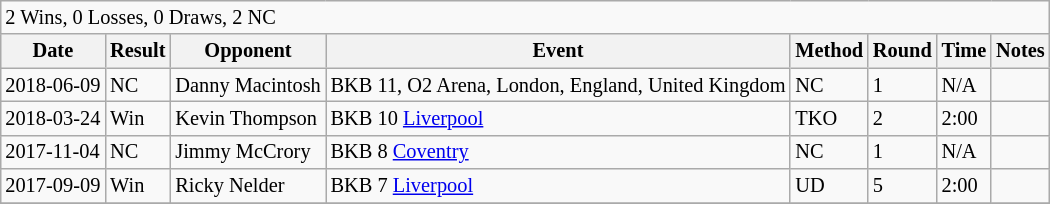<table class="wikitable" style="margin:0.5em auto; font-size:85%">
<tr>
<td style="text-align: left" colspan=8>2 Wins, 0 Losses, 0 Draws, 2 NC</td>
</tr>
<tr>
<th align="center" style="border-style: none none solid solid;"><strong>Date</strong></th>
<th align="center" style="border-style: none none solid solid;"><strong>Result</strong></th>
<th align="center" style="border-style: none none solid solid;"><strong>Opponent</strong></th>
<th align="center" style="border-style: none none solid solid;"><strong>Event</strong></th>
<th align="center" style="border-style: none none solid solid;"><strong>Method</strong></th>
<th align="center" style="border-style: none none solid solid;"><strong>Round</strong></th>
<th align="center" style="border-style: none none solid solid;"><strong>Time</strong></th>
<th align="center" style="border-style: none none solid solid;"><strong>Notes</strong></th>
</tr>
<tr>
<td>2018-06-09</td>
<td> NC</td>
<td> Danny Macintosh</td>
<td>BKB 11, O2 Arena, London, England, United Kingdom</td>
<td>NC</td>
<td>1</td>
<td>N/A</td>
<td></td>
</tr>
<tr>
<td>2018-03-24</td>
<td> Win</td>
<td> Kevin Thompson</td>
<td>BKB 10 <a href='#'>Liverpool</a></td>
<td>TKO</td>
<td>2</td>
<td>2:00</td>
<td></td>
</tr>
<tr>
<td>2017-11-04</td>
<td> NC</td>
<td> Jimmy McCrory</td>
<td>BKB 8 <a href='#'>Coventry</a></td>
<td>NC</td>
<td>1</td>
<td>N/A</td>
<td></td>
</tr>
<tr>
<td>2017-09-09</td>
<td> Win</td>
<td> Ricky Nelder</td>
<td>BKB 7 <a href='#'>Liverpool</a></td>
<td>UD</td>
<td>5</td>
<td>2:00</td>
<td></td>
</tr>
<tr>
</tr>
</table>
